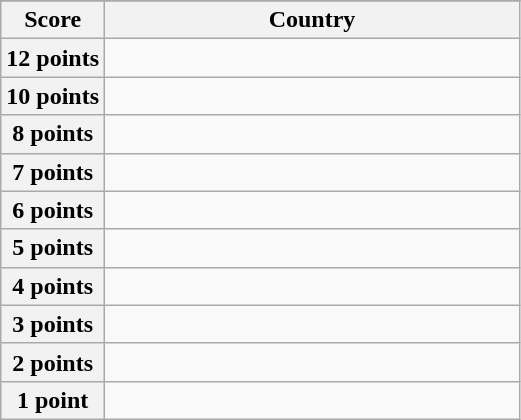<table class="wikitable">
<tr>
</tr>
<tr>
<th scope="col" width="20%">Score</th>
<th scope="col">Country</th>
</tr>
<tr>
<th scope="row">12 points</th>
<td></td>
</tr>
<tr>
<th scope="row">10 points</th>
<td></td>
</tr>
<tr>
<th scope="row">8 points</th>
<td></td>
</tr>
<tr>
<th scope="row">7 points</th>
<td></td>
</tr>
<tr>
<th scope="row">6 points</th>
<td></td>
</tr>
<tr>
<th scope="row">5 points</th>
<td></td>
</tr>
<tr>
<th scope="row">4 points</th>
<td></td>
</tr>
<tr>
<th scope="row">3 points</th>
<td></td>
</tr>
<tr>
<th scope="row">2 points</th>
<td></td>
</tr>
<tr>
<th scope="row">1 point</th>
<td></td>
</tr>
</table>
